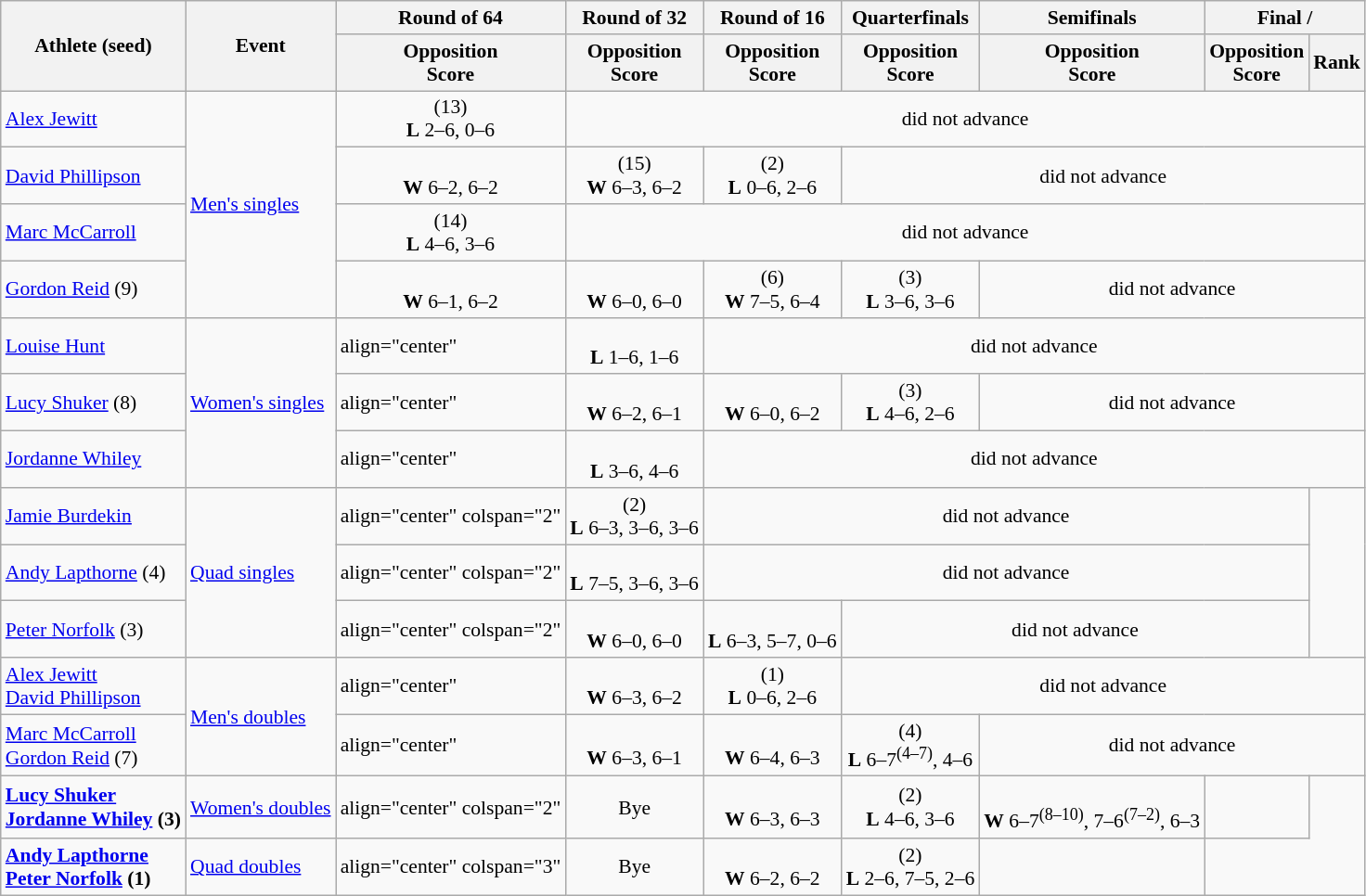<table class=wikitable style="font-size:90%">
<tr>
<th rowspan="2">Athlete (seed)</th>
<th rowspan="2">Event</th>
<th>Round of 64</th>
<th>Round of 32</th>
<th>Round of 16</th>
<th>Quarterfinals</th>
<th>Semifinals</th>
<th colspan="2">Final / </th>
</tr>
<tr>
<th>Opposition<br>Score</th>
<th>Opposition<br>Score</th>
<th>Opposition<br>Score</th>
<th>Opposition<br>Score</th>
<th>Opposition<br>Score</th>
<th>Opposition<br>Score</th>
<th>Rank</th>
</tr>
<tr>
<td><a href='#'>Alex Jewitt</a></td>
<td rowspan="4"><a href='#'>Men's singles</a></td>
<td align="center"> (13)<br><strong>L</strong> 2–6, 0–6</td>
<td align="center" colspan=6>did not advance</td>
</tr>
<tr>
<td><a href='#'>David Phillipson</a></td>
<td align="center"><br><strong>W</strong> 6–2, 6–2</td>
<td align="center"> (15)<br><strong>W</strong> 6–3, 6–2</td>
<td align="center"> (2)<br><strong>L</strong> 0–6, 2–6</td>
<td align="center" colspan=4>did not advance</td>
</tr>
<tr>
<td><a href='#'>Marc McCarroll</a></td>
<td align="center"> (14)<br><strong>L</strong> 4–6, 3–6</td>
<td align="center" colspan=6>did not advance</td>
</tr>
<tr>
<td><a href='#'>Gordon Reid</a> (9)</td>
<td align="center"><br><strong>W</strong> 6–1, 6–2</td>
<td align="center"><br><strong>W</strong> 6–0, 6–0</td>
<td align="center"> (6)<br><strong>W</strong> 7–5, 6–4</td>
<td align="center"> (3)<br><strong>L</strong> 3–6, 3–6</td>
<td align="center" colspan=3>did not advance</td>
</tr>
<tr>
<td><a href='#'>Louise Hunt</a></td>
<td rowspan="3"><a href='#'>Women's singles</a></td>
<td>align="center" </td>
<td align="center"><br><strong>L</strong> 1–6, 1–6</td>
<td align="center" colspan=5>did not advance</td>
</tr>
<tr>
<td><a href='#'>Lucy Shuker</a> (8)</td>
<td>align="center" </td>
<td align="center"><br><strong>W</strong> 6–2, 6–1</td>
<td align="center"><br><strong>W</strong> 6–0, 6–2</td>
<td align="center"> (3)<br><strong>L</strong> 4–6, 2–6</td>
<td align="center" colspan=3>did not advance</td>
</tr>
<tr>
<td><a href='#'>Jordanne Whiley</a></td>
<td>align="center" </td>
<td align="center"><br><strong>L</strong> 3–6, 4–6</td>
<td align="center" colspan=5>did not advance</td>
</tr>
<tr>
<td><a href='#'>Jamie Burdekin</a></td>
<td rowspan="3"><a href='#'>Quad singles</a></td>
<td>align="center" colspan="2" </td>
<td align="center"> (2)<br><strong>L</strong> 6–3, 3–6, 3–6</td>
<td align="center" colspan=4>did not advance</td>
</tr>
<tr>
<td><a href='#'>Andy Lapthorne</a> (4)</td>
<td>align="center" colspan="2" </td>
<td align="center"><br><strong>L</strong> 7–5, 3–6, 3–6</td>
<td align="center" colspan=4>did not advance</td>
</tr>
<tr>
<td><a href='#'>Peter Norfolk</a> (3)</td>
<td>align="center" colspan="2" </td>
<td align="center"><br><strong>W</strong> 6–0, 6–0</td>
<td align="center"><br><strong>L</strong> 6–3, 5–7, 0–6</td>
<td align="center" colspan=3>did not advance</td>
</tr>
<tr>
<td><a href='#'>Alex Jewitt</a><br><a href='#'>David Phillipson</a></td>
<td rowspan="2"><a href='#'>Men's doubles</a></td>
<td>align="center" </td>
<td align="center"><br><strong>W</strong> 6–3, 6–2</td>
<td align="center"> (1)<br><strong>L</strong> 0–6, 2–6</td>
<td align="center" colspan=4>did not advance</td>
</tr>
<tr>
<td><a href='#'>Marc McCarroll</a><br><a href='#'>Gordon Reid</a> (7)</td>
<td>align="center" </td>
<td align="center"><br><strong>W</strong> 6–3, 6–1</td>
<td align="center"><br><strong>W</strong> 6–4, 6–3</td>
<td align="center"> (4)<br><strong>L</strong> 6–7<sup>(4–7)</sup>, 4–6</td>
<td align="center" colspan=3>did not advance</td>
</tr>
<tr>
<td><strong><a href='#'>Lucy Shuker</a><br><a href='#'>Jordanne Whiley</a> (3)</strong></td>
<td><a href='#'>Women's doubles</a></td>
<td>align="center" colspan="2" </td>
<td align="center">Bye</td>
<td align="center"><br><strong>W</strong> 6–3, 6–3</td>
<td align="center"> (2)<br><strong>L</strong> 4–6, 3–6</td>
<td align="center"><br><strong>W</strong> 6–7<sup>(8–10)</sup>, 7–6<sup>(7–2)</sup>, 6–3</td>
<td align="center"></td>
</tr>
<tr>
<td><strong><a href='#'>Andy Lapthorne</a><br><a href='#'>Peter Norfolk</a> (1)</strong></td>
<td><a href='#'>Quad doubles</a></td>
<td>align="center" colspan="3" </td>
<td align="center">Bye</td>
<td align="center"><br><strong>W</strong> 6–2, 6–2</td>
<td align="center"> (2)<br><strong>L</strong> 2–6, 7–5, 2–6</td>
<td align="center"></td>
</tr>
</table>
